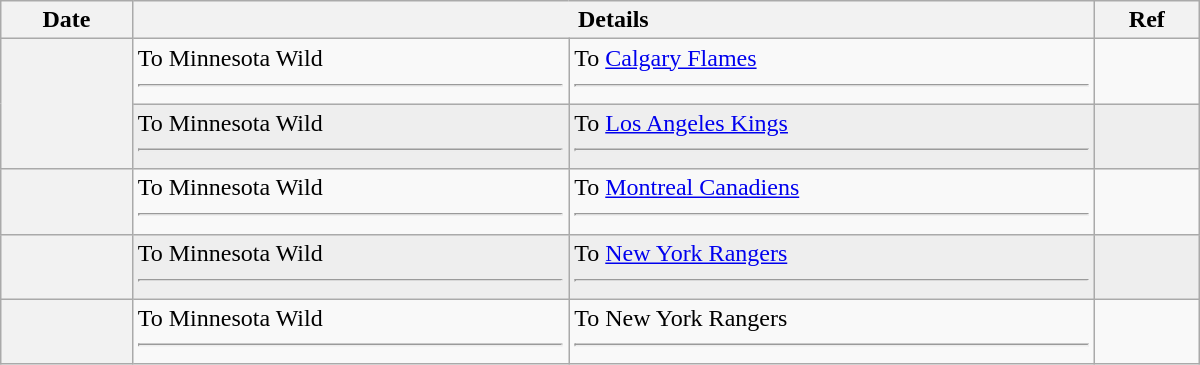<table class="wikitable plainrowheaders" style="width: 50em;">
<tr>
<th scope="col">Date</th>
<th scope="col" colspan="2">Details</th>
<th scope="col">Ref</th>
</tr>
<tr>
<th scope="row" rowspan=2></th>
<td valign="top">To Minnesota Wild <hr></td>
<td valign="top">To <a href='#'>Calgary Flames</a> <hr></td>
<td></td>
</tr>
<tr bgcolor="#eeeeee">
<td valign="top">To Minnesota Wild <hr></td>
<td valign="top">To <a href='#'>Los Angeles Kings</a> <hr></td>
<td></td>
</tr>
<tr>
<th scope="row"></th>
<td valign="top">To Minnesota Wild <hr></td>
<td valign="top">To <a href='#'>Montreal Canadiens</a> <hr></td>
<td></td>
</tr>
<tr bgcolor="#eeeeee">
<th scope="row"></th>
<td valign="top">To Minnesota Wild <hr></td>
<td valign="top">To <a href='#'>New York Rangers</a> <hr></td>
<td></td>
</tr>
<tr>
<th scope="row"></th>
<td valign="top">To Minnesota Wild <hr></td>
<td valign="top">To New York Rangers <hr></td>
<td></td>
</tr>
</table>
